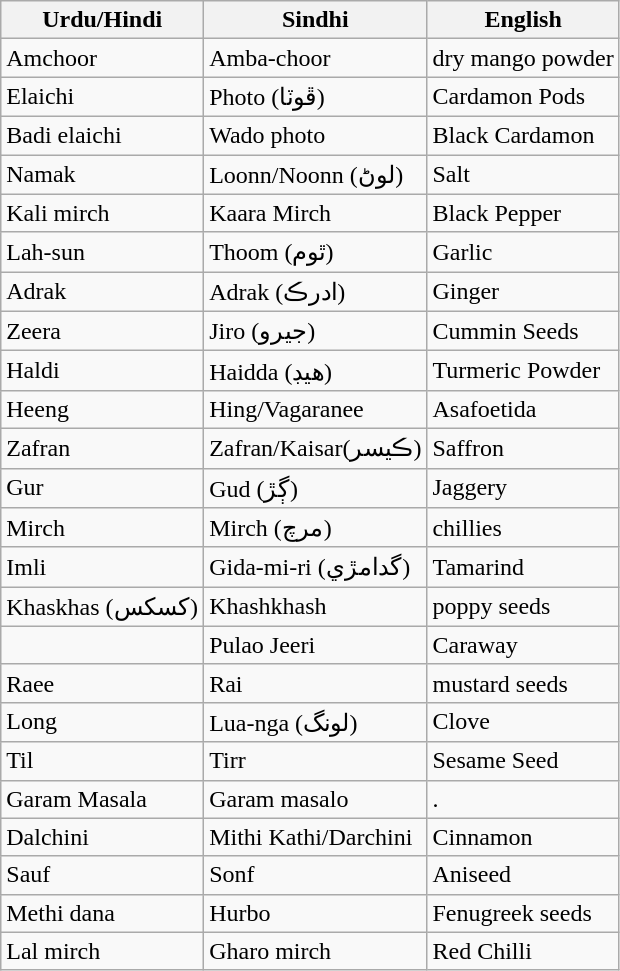<table class="wikitable">
<tr>
<th>Urdu/Hindi</th>
<th>Sindhi</th>
<th>English</th>
</tr>
<tr>
<td>Amchoor</td>
<td>Amba-choor</td>
<td>dry mango powder</td>
</tr>
<tr>
<td>Elaichi</td>
<td>Photo (ڦوٽا)</td>
<td>Cardamon Pods</td>
</tr>
<tr>
<td>Badi elaichi</td>
<td>Wado photo</td>
<td>Black Cardamon</td>
</tr>
<tr>
<td>Namak</td>
<td>Loonn/Noonn (لوڻ)</td>
<td>Salt</td>
</tr>
<tr>
<td>Kali mirch</td>
<td>Kaara Mirch</td>
<td>Black Pepper</td>
</tr>
<tr>
<td>Lah-sun</td>
<td>Thoom (ٿوم)</td>
<td>Garlic</td>
</tr>
<tr>
<td>Adrak</td>
<td>Adrak (ادرڪ)</td>
<td>Ginger</td>
</tr>
<tr>
<td>Zeera</td>
<td>Jiro (جيرو)</td>
<td>Cummin Seeds</td>
</tr>
<tr>
<td>Haldi</td>
<td>Haidda (هيڊ)</td>
<td>Turmeric Powder</td>
</tr>
<tr>
<td>Heeng</td>
<td>Hing/Vagaranee</td>
<td>Asafoetida</td>
</tr>
<tr>
<td>Zafran</td>
<td>Zafran/Kaisar(ڪيسر)</td>
<td>Saffron</td>
</tr>
<tr>
<td>Gur</td>
<td>Gud (ڳڙ)</td>
<td>Jaggery</td>
</tr>
<tr>
<td>Mirch</td>
<td>Mirch (مرچ)</td>
<td>chillies</td>
</tr>
<tr>
<td>Imli</td>
<td>Gida-mi-ri (گدامڙي)</td>
<td>Tamarind</td>
</tr>
<tr>
<td>Khaskhas (کسکس)</td>
<td>Khashkhash</td>
<td>poppy seeds</td>
</tr>
<tr>
<td></td>
<td>Pulao Jeeri</td>
<td>Caraway</td>
</tr>
<tr>
<td>Raee</td>
<td>Rai</td>
<td>mustard seeds</td>
</tr>
<tr>
<td>Long</td>
<td>Lua-nga (لونگ)</td>
<td>Clove</td>
</tr>
<tr>
<td>Til</td>
<td>Tirr</td>
<td>Sesame Seed</td>
</tr>
<tr>
<td>Garam Masala</td>
<td>Garam masalo</td>
<td>.</td>
</tr>
<tr>
<td>Dalchini</td>
<td>Mithi Kathi/Darchini</td>
<td>Cinnamon</td>
</tr>
<tr>
<td>Sauf</td>
<td>Sonf</td>
<td>Aniseed</td>
</tr>
<tr>
<td>Methi dana</td>
<td>Hurbo</td>
<td>Fenugreek seeds</td>
</tr>
<tr>
<td>Lal mirch</td>
<td>Gharo mirch</td>
<td>Red Chilli</td>
</tr>
</table>
